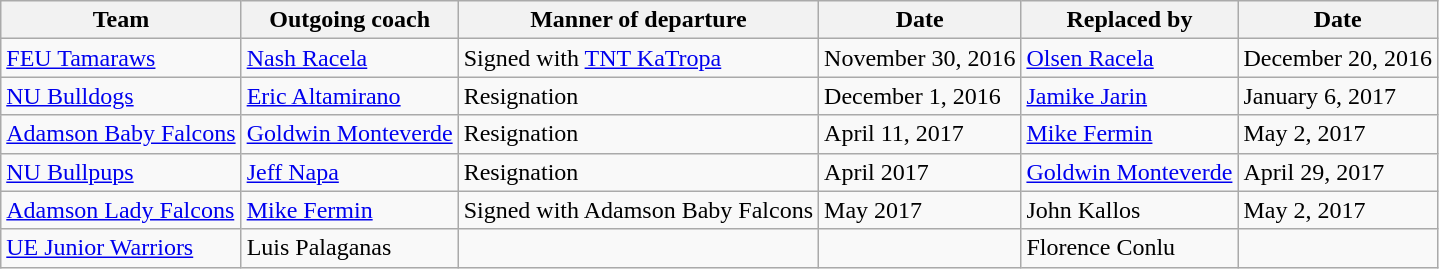<table class=wikitable>
<tr>
<th>Team</th>
<th>Outgoing coach</th>
<th>Manner of departure</th>
<th>Date</th>
<th>Replaced by</th>
<th>Date</th>
</tr>
<tr>
<td><a href='#'>FEU Tamaraws</a></td>
<td><a href='#'>Nash Racela</a></td>
<td>Signed with <a href='#'>TNT KaTropa</a></td>
<td>November 30, 2016</td>
<td><a href='#'>Olsen Racela</a></td>
<td>December 20, 2016</td>
</tr>
<tr>
<td><a href='#'>NU Bulldogs</a></td>
<td><a href='#'>Eric Altamirano</a></td>
<td>Resignation</td>
<td>December 1, 2016</td>
<td><a href='#'>Jamike Jarin</a></td>
<td>January 6, 2017</td>
</tr>
<tr>
<td><a href='#'>Adamson Baby Falcons</a></td>
<td><a href='#'>Goldwin Monteverde</a></td>
<td>Resignation</td>
<td>April 11, 2017</td>
<td><a href='#'>Mike Fermin</a></td>
<td>May 2, 2017</td>
</tr>
<tr>
<td><a href='#'>NU Bullpups</a></td>
<td><a href='#'>Jeff Napa</a></td>
<td>Resignation</td>
<td>April 2017</td>
<td><a href='#'>Goldwin Monteverde</a></td>
<td>April 29, 2017</td>
</tr>
<tr>
<td><a href='#'>Adamson Lady Falcons</a></td>
<td><a href='#'>Mike Fermin</a></td>
<td>Signed with Adamson Baby Falcons</td>
<td>May 2017</td>
<td>John Kallos</td>
<td>May 2, 2017</td>
</tr>
<tr>
<td><a href='#'>UE Junior Warriors</a></td>
<td>Luis Palaganas</td>
<td></td>
<td></td>
<td>Florence Conlu</td>
<td></td>
</tr>
</table>
